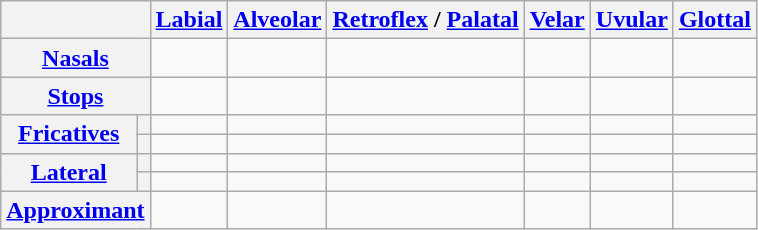<table class="wikitable" style="text-align: center">
<tr>
<th colspan=2></th>
<th><a href='#'>Labial</a></th>
<th><a href='#'>Alveolar</a></th>
<th><a href='#'>Retroflex</a> / <a href='#'>Palatal</a></th>
<th><a href='#'>Velar</a></th>
<th><a href='#'>Uvular</a></th>
<th><a href='#'>Glottal</a></th>
</tr>
<tr>
<th colspan=2><a href='#'>Nasals</a></th>
<td></td>
<td></td>
<td></td>
<td></td>
<td></td>
<td></td>
</tr>
<tr>
<th colspan=2><a href='#'>Stops</a></th>
<td></td>
<td></td>
<td> </td>
<td></td>
<td></td>
<td></td>
</tr>
<tr>
<th rowspan=2><a href='#'>Fricatives</a></th>
<th></th>
<td></td>
<td></td>
<td></td>
<td></td>
<td></td>
<td></td>
</tr>
<tr>
<th></th>
<td></td>
<td></td>
<td></td>
<td></td>
<td></td>
<td></td>
</tr>
<tr>
<th rowspan=2><a href='#'>Lateral</a></th>
<th></th>
<td></td>
<td></td>
<td></td>
<td></td>
<td></td>
<td></td>
</tr>
<tr>
<th></th>
<td></td>
<td></td>
<td></td>
<td></td>
<td></td>
<td></td>
</tr>
<tr>
<th colspan=2><a href='#'>Approximant</a></th>
<td></td>
<td></td>
<td></td>
<td></td>
<td></td>
<td></td>
</tr>
</table>
